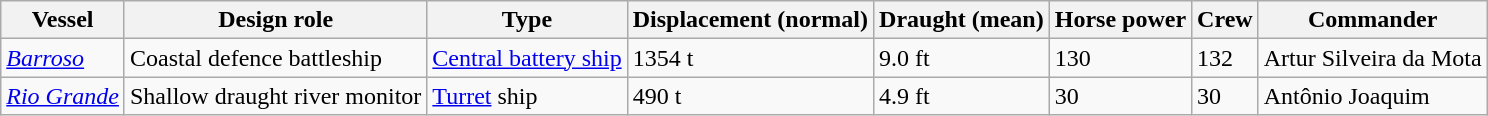<table class="wikitable">
<tr>
<th>Vessel</th>
<th>Design role</th>
<th>Type</th>
<th>Displacement (normal)</th>
<th>Draught (mean)</th>
<th>Horse power</th>
<th>Crew</th>
<th>Commander</th>
</tr>
<tr>
<td><a href='#'><em>Barroso</em></a></td>
<td>Coastal defence battleship</td>
<td><a href='#'>Central battery ship</a></td>
<td>1354 t</td>
<td>9.0 ft</td>
<td>130</td>
<td>132</td>
<td>Artur Silveira da Mota</td>
</tr>
<tr>
<td><a href='#'><em>Rio Grande</em></a></td>
<td>Shallow draught river monitor</td>
<td><a href='#'>Turret</a> ship</td>
<td>490 t</td>
<td>4.9 ft</td>
<td>30</td>
<td>30</td>
<td>Antônio Joaquim</td>
</tr>
</table>
